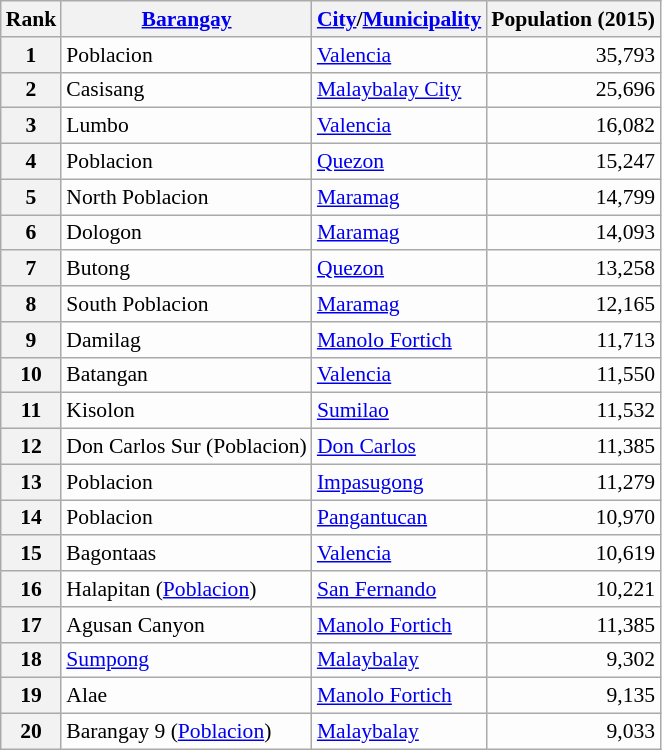<table class="wikitable non-sortable collapsible" style="background-color:#FDFDFD;font-size:90%;">
<tr>
<th>Rank</th>
<th scope="col"><a href='#'>Barangay</a></th>
<th scope="col"><a href='#'>City</a>/<a href='#'>Municipality</a></th>
<th scope="col">Population (2015)</th>
</tr>
<tr>
<th scope="row">1</th>
<td>Poblacion</td>
<td><a href='#'>Valencia</a></td>
<td style="text-align:right;">35,793</td>
</tr>
<tr>
<th scope="row">2</th>
<td>Casisang</td>
<td><a href='#'>Malaybalay City</a></td>
<td style="text-align:right;">25,696</td>
</tr>
<tr>
<th scope="row">3</th>
<td>Lumbo</td>
<td><a href='#'>Valencia</a></td>
<td style="text-align:right;">16,082</td>
</tr>
<tr>
<th scope="row">4</th>
<td>Poblacion</td>
<td><a href='#'>Quezon</a></td>
<td style="text-align:right;">15,247</td>
</tr>
<tr>
<th scope="row">5</th>
<td>North Poblacion</td>
<td><a href='#'>Maramag</a></td>
<td style="text-align:right;">14,799</td>
</tr>
<tr>
<th scope="row">6</th>
<td>Dologon</td>
<td><a href='#'>Maramag</a></td>
<td style="text-align:right;">14,093</td>
</tr>
<tr>
<th scope="row">7</th>
<td>Butong</td>
<td><a href='#'>Quezon</a></td>
<td style="text-align:right;">13,258</td>
</tr>
<tr>
<th scope="row">8</th>
<td>South Poblacion</td>
<td><a href='#'>Maramag</a></td>
<td style="text-align:right;">12,165</td>
</tr>
<tr>
<th scope="row">9</th>
<td>Damilag</td>
<td><a href='#'>Manolo Fortich</a></td>
<td style="text-align:right;">11,713</td>
</tr>
<tr>
<th scope="row">10</th>
<td>Batangan</td>
<td><a href='#'>Valencia</a></td>
<td style="text-align:right;">11,550</td>
</tr>
<tr>
<th scope="row">11</th>
<td>Kisolon</td>
<td><a href='#'>Sumilao</a></td>
<td style="text-align:right;">11,532</td>
</tr>
<tr>
<th scope="row">12</th>
<td>Don Carlos Sur (Poblacion)</td>
<td><a href='#'>Don Carlos</a></td>
<td style="text-align:right;">11,385</td>
</tr>
<tr>
<th scope="row">13</th>
<td>Poblacion</td>
<td><a href='#'>Impasugong</a></td>
<td style="text-align:right;">11,279</td>
</tr>
<tr>
<th scope="row">14</th>
<td>Poblacion</td>
<td><a href='#'>Pangantucan</a></td>
<td style="text-align:right;">10,970</td>
</tr>
<tr>
<th scope="row">15</th>
<td>Bagontaas</td>
<td><a href='#'>Valencia</a></td>
<td style="text-align:right;">10,619</td>
</tr>
<tr>
<th scope="row">16</th>
<td>Halapitan (<a href='#'>Poblacion</a>)</td>
<td><a href='#'>San Fernando</a></td>
<td style="text-align:right;">10,221</td>
</tr>
<tr>
<th scope="row">17</th>
<td>Agusan Canyon</td>
<td><a href='#'>Manolo Fortich</a></td>
<td style="text-align:right;">11,385</td>
</tr>
<tr>
<th scope="row">18</th>
<td><a href='#'>Sumpong</a></td>
<td><a href='#'>Malaybalay</a></td>
<td style="text-align:right;">9,302</td>
</tr>
<tr>
<th scope="row">19</th>
<td>Alae</td>
<td><a href='#'>Manolo Fortich</a></td>
<td style="text-align:right;">9,135</td>
</tr>
<tr>
<th scope="row">20</th>
<td>Barangay 9 (<a href='#'>Poblacion</a>)</td>
<td><a href='#'>Malaybalay</a></td>
<td style="text-align:right;">9,033</td>
</tr>
</table>
